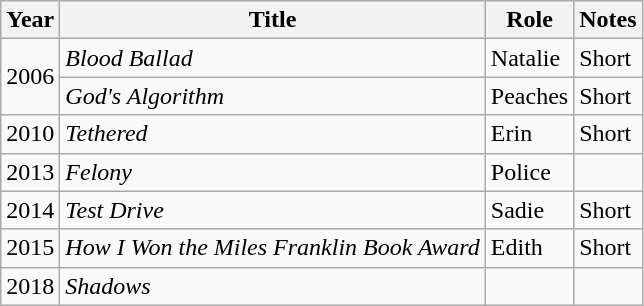<table class="wikitable sortable">
<tr>
<th>Year</th>
<th>Title</th>
<th>Role</th>
<th>Notes</th>
</tr>
<tr>
<td rowspan="2">2006</td>
<td><em>Blood Ballad</em></td>
<td>Natalie</td>
<td>Short</td>
</tr>
<tr>
<td><em>God's Algorithm</em></td>
<td>Peaches</td>
<td>Short</td>
</tr>
<tr>
<td>2010</td>
<td><em>Tethered</em></td>
<td>Erin</td>
<td>Short</td>
</tr>
<tr>
<td>2013</td>
<td><em>Felony</em></td>
<td>Police</td>
<td></td>
</tr>
<tr>
<td>2014</td>
<td><em>Test Drive</em></td>
<td>Sadie</td>
<td>Short</td>
</tr>
<tr>
<td>2015</td>
<td><em>How I Won the Miles Franklin Book Award</em></td>
<td>Edith</td>
<td>Short</td>
</tr>
<tr>
<td>2018</td>
<td><em>Shadows</em></td>
<td></td>
<td></td>
</tr>
</table>
